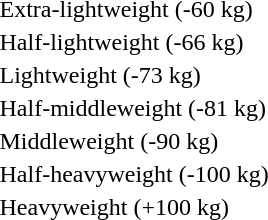<table>
<tr>
<td rowspan=2>Extra-lightweight (-60 kg)</td>
<td rowspan=2></td>
<td rowspan=2></td>
<td></td>
</tr>
<tr>
<td></td>
</tr>
<tr>
<td rowspan=2>Half-lightweight (-66 kg)</td>
<td rowspan=2></td>
<td rowspan=2></td>
<td></td>
</tr>
<tr>
<td></td>
</tr>
<tr>
<td rowspan=2>Lightweight (-73 kg)</td>
<td rowspan=2></td>
<td rowspan=2></td>
<td></td>
</tr>
<tr>
<td></td>
</tr>
<tr>
<td rowspan=2>Half-middleweight (-81 kg)</td>
<td rowspan=2></td>
<td rowspan=2></td>
<td></td>
</tr>
<tr>
<td></td>
</tr>
<tr>
<td rowspan=2>Middleweight (-90 kg)</td>
<td rowspan=2></td>
<td rowspan=2></td>
<td></td>
</tr>
<tr>
<td></td>
</tr>
<tr>
<td rowspan=2>Half-heavyweight  (-100 kg)</td>
<td rowspan=2></td>
<td rowspan=2></td>
<td></td>
</tr>
<tr>
<td></td>
</tr>
<tr>
<td rowspan=2>Heavyweight (+100 kg)</td>
<td rowspan=2></td>
<td rowspan=2></td>
<td></td>
</tr>
<tr>
<td></td>
</tr>
</table>
